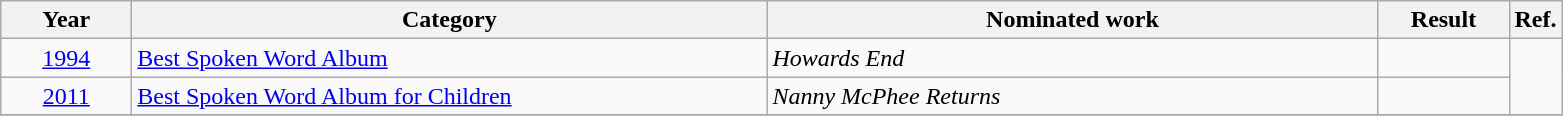<table class=wikitable>
<tr>
<th scope="col" style="width:5em;">Year</th>
<th scope="col" style="width:26em;">Category</th>
<th scope="col" style="width:25em;">Nominated work</th>
<th scope="col" style="width:5em;">Result</th>
<th>Ref.</th>
</tr>
<tr>
<td style="text-align:center;"><a href='#'>1994</a></td>
<td><a href='#'>Best Spoken Word Album</a></td>
<td><em>Howards End</em></td>
<td></td>
<td rowspan=2></td>
</tr>
<tr>
<td style="text-align:center;"><a href='#'>2011</a></td>
<td><a href='#'>Best Spoken Word Album for Children</a></td>
<td><em>Nanny McPhee Returns</em></td>
<td></td>
</tr>
<tr>
</tr>
</table>
